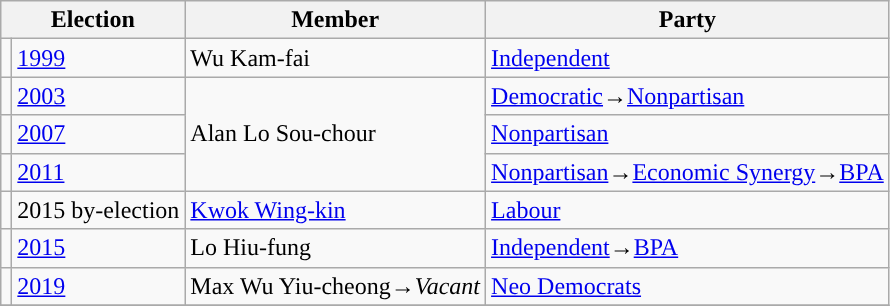<table class="wikitable">
<tr>
<th colspan="2">Election</th>
<th>Member</th>
<th>Party</th>
</tr>
<tr>
<td style="background-color: "></td>
<td><a href='#'>1999</a></td>
<td>Wu Kam-fai</td>
<td><a href='#'>Independent</a></td>
</tr>
<tr>
<td style="background-color: "></td>
<td><a href='#'>2003</a></td>
<td rowspan=3>Alan Lo Sou-chour</td>
<td><a href='#'>Democratic</a>→<a href='#'>Nonpartisan</a></td>
</tr>
<tr>
<td style="background-color: "></td>
<td><a href='#'>2007</a></td>
<td><a href='#'>Nonpartisan</a></td>
</tr>
<tr>
<td style="background-color: "></td>
<td><a href='#'>2011</a></td>
<td><a href='#'>Nonpartisan</a>→<a href='#'>Economic Synergy</a>→<a href='#'>BPA</a></td>
</tr>
<tr>
<td style="background-color: "></td>
<td>2015 by-election</td>
<td><a href='#'>Kwok Wing-kin</a></td>
<td><a href='#'>Labour</a></td>
</tr>
<tr>
<td style="background-color: "></td>
<td><a href='#'>2015</a></td>
<td>Lo Hiu-fung</td>
<td><a href='#'>Independent</a>→<a href='#'>BPA</a></td>
</tr>
<tr>
<td style="background-color: "></td>
<td><a href='#'>2019</a></td>
<td>Max Wu Yiu-cheong→<em>Vacant</em></td>
<td><a href='#'>Neo Democrats</a></td>
</tr>
<tr>
</tr>
</table>
